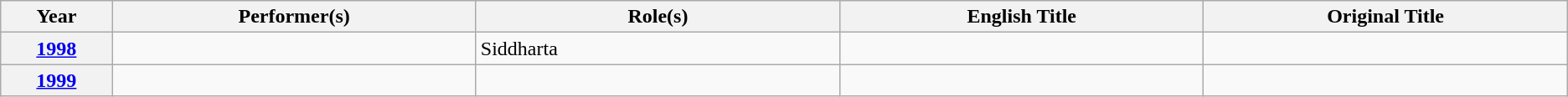<table class="wikitable plainrowheaders">
<tr>
<th scope="col" style="width:3%;">Year</th>
<th scope="col" style="width:10%;">Performer(s)</th>
<th scope="col" style="width:10%;">Role(s)</th>
<th scope="col" style="width:10%;">English Title</th>
<th scope="col" style="width:10%;">Original Title</th>
</tr>
<tr>
<th><a href='#'>1998</a></th>
<td></td>
<td>Siddharta</td>
<td></td>
<td></td>
</tr>
<tr>
<th><a href='#'>1999</a></th>
<td></td>
<td></td>
<td></td>
<td></td>
</tr>
</table>
